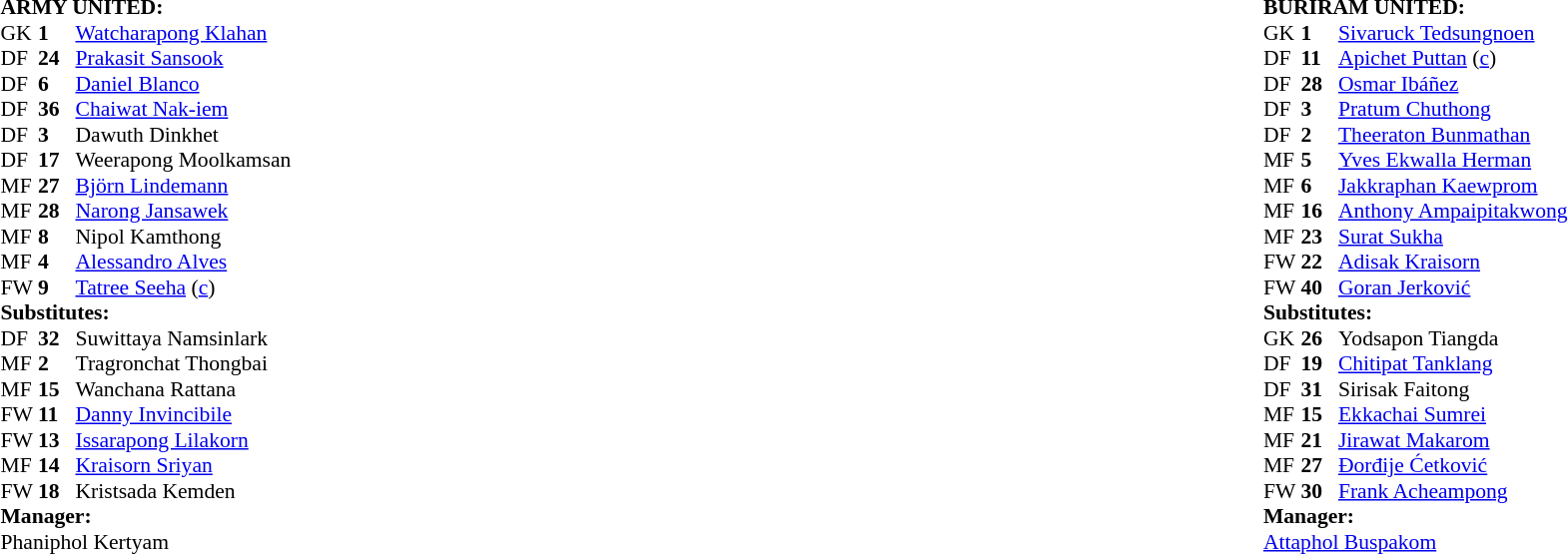<table width="100%">
<tr>
<td valign="top" width="50%"><br><table style="font-size: 90%" cellspacing="0" cellpadding="0">
<tr>
<td colspan="4"><strong>ARMY UNITED:</strong></td>
</tr>
<tr>
<th width=25></th>
<th width=25></th>
</tr>
<tr>
<td>GK</td>
<td><strong>1</strong></td>
<td> <a href='#'>Watcharapong Klahan</a></td>
</tr>
<tr>
<td>DF</td>
<td><strong>24</strong></td>
<td> <a href='#'>Prakasit Sansook</a></td>
<td></td>
<td></td>
</tr>
<tr>
<td>DF</td>
<td><strong>6</strong></td>
<td> <a href='#'>Daniel Blanco</a></td>
</tr>
<tr>
<td>DF</td>
<td><strong>36</strong></td>
<td> <a href='#'>Chaiwat Nak-iem</a></td>
</tr>
<tr>
<td>DF</td>
<td><strong>3</strong></td>
<td> Dawuth Dinkhet</td>
</tr>
<tr>
<td>DF</td>
<td><strong>17</strong></td>
<td> Weerapong Moolkamsan</td>
</tr>
<tr>
<td>MF</td>
<td><strong>27</strong></td>
<td> <a href='#'>Björn Lindemann</a></td>
</tr>
<tr>
<td>MF</td>
<td><strong>28</strong></td>
<td> <a href='#'>Narong Jansawek</a></td>
<td></td>
<td></td>
</tr>
<tr>
<td>MF</td>
<td><strong>8</strong></td>
<td> Nipol Kamthong</td>
<td></td>
<td></td>
</tr>
<tr>
<td>MF</td>
<td><strong>4</strong></td>
<td> <a href='#'>Alessandro Alves</a></td>
</tr>
<tr>
<td>FW</td>
<td><strong>9</strong></td>
<td> <a href='#'>Tatree Seeha</a> (<a href='#'>c</a>)</td>
</tr>
<tr>
<td colspan=4><strong>Substitutes:</strong></td>
</tr>
<tr>
<td>DF</td>
<td><strong>32</strong></td>
<td> Suwittaya Namsinlark</td>
</tr>
<tr>
<td>MF</td>
<td><strong>2</strong></td>
<td>  Tragronchat Thongbai</td>
</tr>
<tr>
<td>MF</td>
<td><strong>15</strong></td>
<td> Wanchana Rattana</td>
<td></td>
<td></td>
</tr>
<tr>
<td>FW</td>
<td><strong>11</strong></td>
<td> <a href='#'>Danny Invincibile</a></td>
<td></td>
<td></td>
</tr>
<tr>
<td>FW</td>
<td><strong>13</strong></td>
<td> <a href='#'>Issarapong Lilakorn</a></td>
<td></td>
<td></td>
</tr>
<tr>
<td>MF</td>
<td><strong>14</strong></td>
<td> <a href='#'>Kraisorn Sriyan</a></td>
</tr>
<tr>
<td>FW</td>
<td><strong>18</strong></td>
<td> Kristsada Kemden</td>
</tr>
<tr>
<td colspan=3><strong>Manager:</strong></td>
</tr>
<tr>
<td colspan=4> Phaniphol Kertyam</td>
</tr>
</table>
</td>
<td valign="top" width="50%"><br><table style="font-size: 90%" cellspacing="0" cellpadding="0" align=center>
<tr>
<td colspan="4"><strong>BURIRAM UNITED:</strong></td>
</tr>
<tr>
<th width=25></th>
<th width=25></th>
</tr>
<tr>
<td>GK</td>
<td><strong>1</strong></td>
<td> <a href='#'>Sivaruck Tedsungnoen</a></td>
</tr>
<tr>
<td>DF</td>
<td><strong>11</strong></td>
<td> <a href='#'>Apichet Puttan</a> (<a href='#'>c</a>)</td>
<td></td>
<td></td>
</tr>
<tr>
<td>DF</td>
<td><strong>28</strong></td>
<td> <a href='#'>Osmar Ibáñez</a></td>
</tr>
<tr>
<td>DF</td>
<td><strong>3</strong></td>
<td> <a href='#'>Pratum Chuthong</a></td>
</tr>
<tr>
<td>DF</td>
<td><strong>2</strong></td>
<td> <a href='#'>Theeraton Bunmathan</a></td>
</tr>
<tr>
<td>MF</td>
<td><strong>5</strong></td>
<td> <a href='#'>Yves Ekwalla Herman</a></td>
<td></td>
<td></td>
</tr>
<tr>
<td>MF</td>
<td><strong>6</strong></td>
<td> <a href='#'>Jakkraphan Kaewprom</a></td>
<td></td>
<td></td>
</tr>
<tr>
<td>MF</td>
<td><strong>16</strong></td>
<td> <a href='#'>Anthony Ampaipitakwong</a></td>
</tr>
<tr>
<td>MF</td>
<td><strong>23</strong></td>
<td> <a href='#'>Surat Sukha</a></td>
<td></td>
<td></td>
</tr>
<tr>
<td>FW</td>
<td><strong>22</strong></td>
<td> <a href='#'>Adisak Kraisorn</a></td>
</tr>
<tr>
<td>FW</td>
<td><strong>40</strong></td>
<td> <a href='#'>Goran Jerković</a></td>
<td></td>
<td></td>
</tr>
<tr>
<td colspan=4><strong>Substitutes:</strong></td>
</tr>
<tr>
<td>GK</td>
<td><strong>26</strong></td>
<td> Yodsapon Tiangda</td>
</tr>
<tr>
<td>DF</td>
<td><strong>19</strong></td>
<td> <a href='#'>Chitipat Tanklang</a></td>
</tr>
<tr>
<td>DF</td>
<td><strong>31</strong></td>
<td> Sirisak Faitong</td>
</tr>
<tr>
<td>MF</td>
<td><strong>15</strong></td>
<td> <a href='#'>Ekkachai Sumrei</a></td>
</tr>
<tr>
<td>MF</td>
<td><strong>21</strong></td>
<td> <a href='#'>Jirawat Makarom</a></td>
<td></td>
<td></td>
</tr>
<tr>
<td>MF</td>
<td><strong>27</strong></td>
<td> <a href='#'>Đorđije Ćetković</a></td>
<td></td>
<td></td>
</tr>
<tr>
<td>FW</td>
<td><strong>30</strong></td>
<td> <a href='#'>Frank Acheampong</a></td>
<td></td>
<td></td>
</tr>
<tr>
<td colspan=3><strong>Manager:</strong></td>
</tr>
<tr>
<td colspan=4> <a href='#'>Attaphol Buspakom</a></td>
</tr>
</table>
</td>
</tr>
</table>
